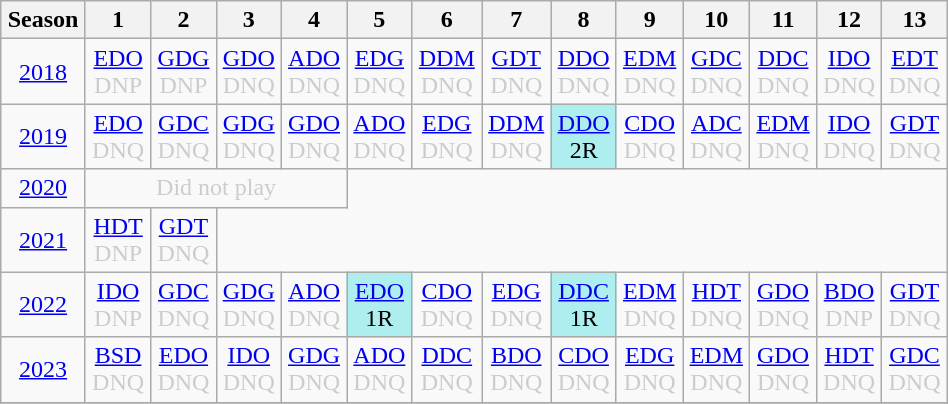<table class="wikitable" style="width:50%; margin:0">
<tr>
<th>Season</th>
<th>1</th>
<th>2</th>
<th>3</th>
<th>4</th>
<th>5</th>
<th>6</th>
<th>7</th>
<th>8</th>
<th>9</th>
<th>10</th>
<th>11</th>
<th>12</th>
<th>13</th>
</tr>
<tr>
<td style="text-align:center;"background:#efefef;"><a href='#'>2018</a></td>
<td style="text-align:center; color:#ccc;"><a href='#'>EDO</a><br>DNP</td>
<td style="text-align:center; color:#ccc;"><a href='#'>GDG</a><br>DNP</td>
<td style="text-align:center; color:#ccc;"><a href='#'>GDO</a><br>DNQ</td>
<td style="text-align:center; color:#ccc;"><a href='#'>ADO</a><br>DNQ</td>
<td style="text-align:center; color:#ccc;"><a href='#'>EDG</a><br>DNQ</td>
<td style="text-align:center; color:#ccc;"><a href='#'>DDM</a><br>DNQ</td>
<td style="text-align:center; color:#ccc;"><a href='#'>GDT</a><br>DNQ</td>
<td style="text-align:center; color:#ccc;"><a href='#'>DDO</a><br>DNQ</td>
<td style="text-align:center; color:#ccc;"><a href='#'>EDM</a><br>DNQ</td>
<td style="text-align:center; color:#ccc;"><a href='#'>GDC</a><br>DNQ</td>
<td style="text-align:center; color:#ccc;"><a href='#'>DDC</a><br>DNQ</td>
<td style="text-align:center; color:#ccc;"><a href='#'>IDO</a><br>DNQ</td>
<td style="text-align:center; color:#ccc;"><a href='#'>EDT</a><br>DNQ</td>
</tr>
<tr>
<td style="text-align:center;"background:#efefef;"><a href='#'>2019</a></td>
<td style="text-align:center; color:#ccc;"><a href='#'>EDO</a><br>DNQ</td>
<td style="text-align:center; color:#ccc;"><a href='#'>GDC</a><br>DNQ</td>
<td style="text-align:center; color:#ccc;"><a href='#'>GDG</a><br>DNQ</td>
<td style="text-align:center; color:#ccc;"><a href='#'>GDO</a><br>DNQ</td>
<td style="text-align:center; color:#ccc;"><a href='#'>ADO</a><br>DNQ</td>
<td style="text-align:center; color:#ccc;"><a href='#'>EDG</a><br>DNQ</td>
<td style="text-align:center; color:#ccc;"><a href='#'>DDM</a><br>DNQ</td>
<td style="text-align:center; background:#afeeee;"><a href='#'>DDO</a><br>2R</td>
<td style="text-align:center; color:#ccc;"><a href='#'>CDO</a><br>DNQ</td>
<td style="text-align:center; color:#ccc;"><a href='#'>ADC</a><br>DNQ</td>
<td style="text-align:center; color:#ccc;"><a href='#'>EDM</a><br>DNQ</td>
<td style="text-align:center; color:#ccc;"><a href='#'>IDO</a><br>DNQ</td>
<td style="text-align:center; color:#ccc;"><a href='#'>GDT</a><br>DNQ</td>
</tr>
<tr>
<td style="text-align:center;"background:#efefef;"><a href='#'>2020</a></td>
<td colspan="4" style="text-align:center; color:#ccc;">Did not play</td>
</tr>
<tr>
<td style="text-align:center;"background:#efefef;"><a href='#'>2021</a></td>
<td style="text-align:center; color:#ccc;"><a href='#'>HDT</a><br>DNP</td>
<td style="text-align:center; color:#ccc;"><a href='#'>GDT</a><br>DNQ</td>
</tr>
<tr>
<td style="text-align:center;"background:#efefef;"><a href='#'>2022</a></td>
<td style="text-align:center; color:#ccc;"><a href='#'>IDO</a><br>DNP</td>
<td style="text-align:center; color:#ccc;"><a href='#'>GDC</a><br>DNQ</td>
<td style="text-align:center; color:#ccc;"><a href='#'>GDG</a><br>DNQ</td>
<td style="text-align:center; color:#ccc;"><a href='#'>ADO</a><br>DNQ</td>
<td style="text-align:center; background:#afeeee;"><a href='#'>EDO</a><br>1R</td>
<td style="text-align:center; color:#ccc;"><a href='#'>CDO</a><br>DNQ</td>
<td style="text-align:center; color:#ccc;"><a href='#'>EDG</a><br>DNQ</td>
<td style="text-align:center; background:#afeeee;"><a href='#'>DDC</a><br>1R</td>
<td style="text-align:center; color:#ccc;"><a href='#'>EDM</a><br>DNQ</td>
<td style="text-align:center; color:#ccc;"><a href='#'>HDT</a><br>DNQ</td>
<td style="text-align:center; color:#ccc;"><a href='#'>GDO</a><br>DNQ</td>
<td style="text-align:center; color:#ccc;"><a href='#'>BDO</a><br>DNP</td>
<td style="text-align:center; color:#ccc;"><a href='#'>GDT</a><br>DNQ</td>
</tr>
<tr>
<td style="text-align:center;"background:#efefef;"><a href='#'>2023</a></td>
<td style="text-align:center; color:#ccc;"><a href='#'>BSD</a><br>DNQ</td>
<td style="text-align:center; color:#ccc;"><a href='#'>EDO</a><br>DNQ</td>
<td style="text-align:center; color:#ccc;"><a href='#'>IDO</a><br>DNQ</td>
<td style="text-align:center; color:#ccc;"><a href='#'>GDG</a><br>DNQ</td>
<td style="text-align:center; color:#ccc;"><a href='#'>ADO</a><br>DNQ</td>
<td style="text-align:center; color:#ccc;"><a href='#'>DDC</a><br>DNQ</td>
<td style="text-align:center; color:#ccc;"><a href='#'>BDO</a><br>DNQ</td>
<td style="text-align:center; color:#ccc;"><a href='#'>CDO</a><br>DNQ</td>
<td style="text-align:center; color:#ccc;"><a href='#'>EDG</a><br>DNQ</td>
<td style="text-align:center; color:#ccc;"><a href='#'>EDM</a><br>DNQ</td>
<td style="text-align:center; color:#ccc;"><a href='#'>GDO</a><br>DNQ</td>
<td style="text-align:center; color:#ccc;"><a href='#'>HDT</a><br>DNQ</td>
<td style="text-align:center; color:#ccc;"><a href='#'>GDC</a><br>DNQ</td>
</tr>
<tr>
</tr>
</table>
